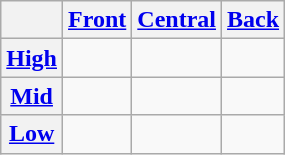<table class="wikitable" style="text-align:center">
<tr>
<th></th>
<th><a href='#'>Front</a></th>
<th><a href='#'>Central</a></th>
<th><a href='#'>Back</a></th>
</tr>
<tr align="center">
<th><a href='#'>High</a></th>
<td> </td>
<td></td>
<td> </td>
</tr>
<tr align="center">
<th><a href='#'>Mid</a></th>
<td> </td>
<td> </td>
<td> </td>
</tr>
<tr align="center">
<th><a href='#'>Low</a></th>
<td></td>
<td> </td>
<td></td>
</tr>
</table>
